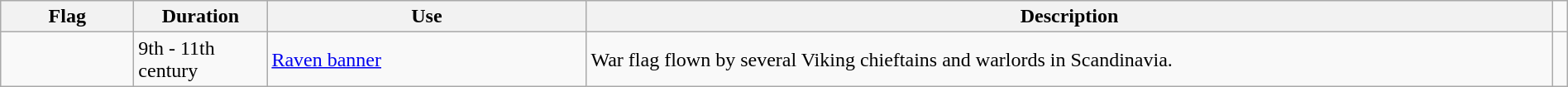<table class="wikitable" width="100%">
<tr>
<th style="width:100px;">Flag</th>
<th style="width:100px;">Duration</th>
<th style="width:250px;">Use</th>
<th style="min-width:250px">Description</th>
</tr>
<tr>
<td></td>
<td>9th - 11th century</td>
<td><a href='#'>Raven banner</a></td>
<td>War flag flown by several Viking chieftains and warlords in Scandinavia.</td>
<td></td>
</tr>
</table>
